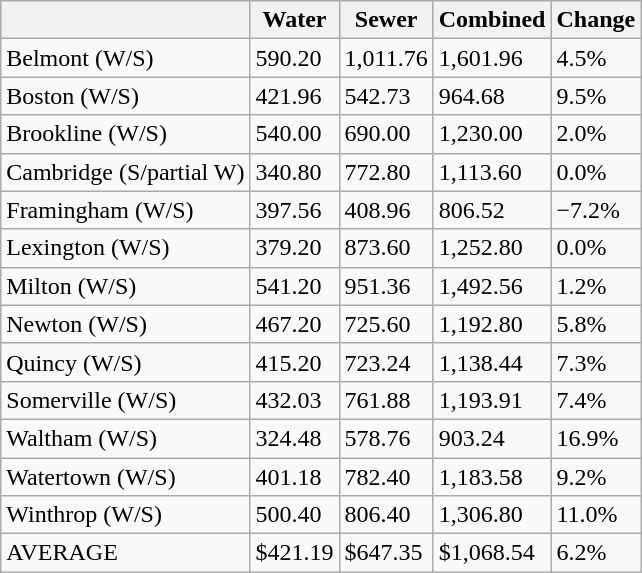<table class="wikitable sortable">
<tr>
<th></th>
<th>Water</th>
<th>Sewer</th>
<th>Combined</th>
<th>Change</th>
</tr>
<tr>
<td>Belmont (W/S)</td>
<td>590.20</td>
<td>1,011.76</td>
<td>1,601.96</td>
<td>4.5%</td>
</tr>
<tr>
<td>Boston (W/S)</td>
<td>421.96</td>
<td>542.73</td>
<td>964.68</td>
<td>9.5%</td>
</tr>
<tr>
<td>Brookline (W/S)</td>
<td>540.00</td>
<td>690.00</td>
<td>1,230.00</td>
<td>2.0%</td>
</tr>
<tr>
<td>Cambridge (S/partial W)</td>
<td>340.80</td>
<td>772.80</td>
<td>1,113.60</td>
<td>0.0%</td>
</tr>
<tr>
<td>Framingham (W/S)</td>
<td>397.56</td>
<td>408.96</td>
<td>806.52</td>
<td>−7.2%</td>
</tr>
<tr>
<td>Lexington (W/S)</td>
<td>379.20</td>
<td>873.60</td>
<td>1,252.80</td>
<td>0.0%</td>
</tr>
<tr>
<td>Milton (W/S)</td>
<td>541.20</td>
<td>951.36</td>
<td>1,492.56</td>
<td>1.2%</td>
</tr>
<tr>
<td>Newton (W/S)</td>
<td>467.20</td>
<td>725.60</td>
<td>1,192.80</td>
<td>5.8%</td>
</tr>
<tr>
<td>Quincy (W/S)</td>
<td>415.20</td>
<td>723.24</td>
<td>1,138.44</td>
<td>7.3%</td>
</tr>
<tr>
<td>Somerville (W/S)</td>
<td>432.03</td>
<td>761.88</td>
<td>1,193.91</td>
<td>7.4%</td>
</tr>
<tr>
<td>Waltham (W/S)</td>
<td>324.48</td>
<td>578.76</td>
<td>903.24</td>
<td>16.9%</td>
</tr>
<tr>
<td>Watertown (W/S)</td>
<td>401.18</td>
<td>782.40</td>
<td>1,183.58</td>
<td>9.2%</td>
</tr>
<tr>
<td>Winthrop (W/S)</td>
<td>500.40</td>
<td>806.40</td>
<td>1,306.80</td>
<td>11.0%</td>
</tr>
<tr>
<td>AVERAGE</td>
<td>$421.19</td>
<td>$647.35</td>
<td>$1,068.54</td>
<td>6.2%</td>
</tr>
</table>
